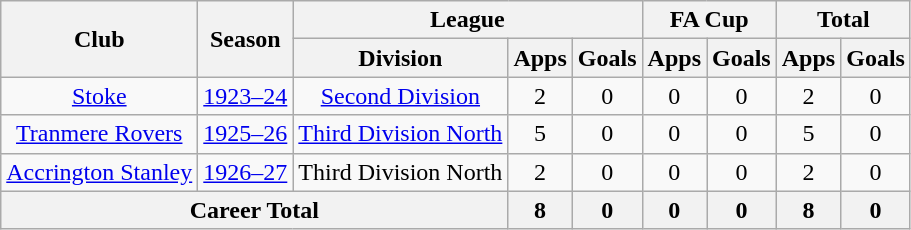<table class="wikitable" style="text-align: center;">
<tr>
<th rowspan="2">Club</th>
<th rowspan="2">Season</th>
<th colspan="3">League</th>
<th colspan="2">FA Cup</th>
<th colspan="2">Total</th>
</tr>
<tr>
<th>Division</th>
<th>Apps</th>
<th>Goals</th>
<th>Apps</th>
<th>Goals</th>
<th>Apps</th>
<th>Goals</th>
</tr>
<tr>
<td><a href='#'>Stoke</a></td>
<td><a href='#'>1923–24</a></td>
<td><a href='#'>Second Division</a></td>
<td>2</td>
<td>0</td>
<td>0</td>
<td>0</td>
<td>2</td>
<td>0</td>
</tr>
<tr>
<td><a href='#'>Tranmere Rovers</a></td>
<td><a href='#'>1925–26</a></td>
<td><a href='#'>Third Division North</a></td>
<td>5</td>
<td>0</td>
<td>0</td>
<td>0</td>
<td>5</td>
<td>0</td>
</tr>
<tr>
<td><a href='#'>Accrington Stanley</a></td>
<td><a href='#'>1926–27</a></td>
<td>Third Division North</td>
<td>2</td>
<td>0</td>
<td>0</td>
<td>0</td>
<td>2</td>
<td>0</td>
</tr>
<tr>
<th colspan="3">Career Total</th>
<th>8</th>
<th>0</th>
<th>0</th>
<th>0</th>
<th>8</th>
<th>0</th>
</tr>
</table>
